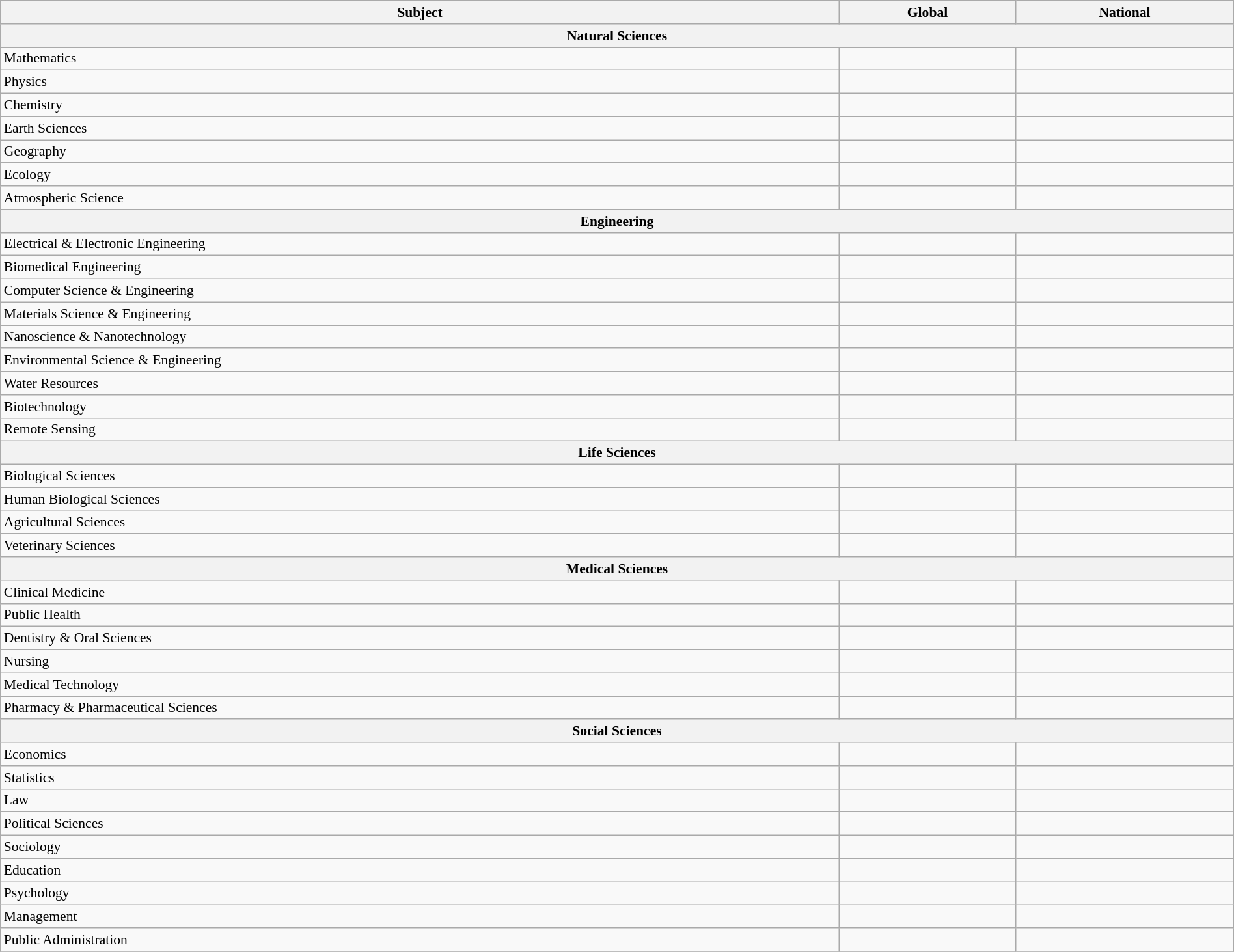<table class="wikitable sortable" style="width: 100%; font-size: 90%">
<tr>
<th>Subject</th>
<th>Global</th>
<th>National</th>
</tr>
<tr>
<th colspan="3">Natural Sciences</th>
</tr>
<tr>
<td>Mathematics</td>
<td data-sort-value="51–75"></td>
<td data-sort-value="2–3"></td>
</tr>
<tr>
<td>Physics</td>
<td data-sort-value="151–200"></td>
<td data-sort-value="10–11"></td>
</tr>
<tr>
<td>Chemistry</td>
<td data-sort-value="201–300"></td>
<td data-sort-value="13–21"></td>
</tr>
<tr>
<td>Earth Sciences</td>
<td data-sort-value="201–300"></td>
<td data-sort-value="15–20"></td>
</tr>
<tr>
<td>Geography</td>
<td data-sort-value="76–100"></td>
<td data-sort-value="1"></td>
</tr>
<tr>
<td>Ecology</td>
<td data-sort-value="151–200"></td>
<td data-sort-value="13–16"></td>
</tr>
<tr>
<td>Atmospheric Science</td>
<td data-sort-value="51–75"></td>
<td data-sort-value="2"></td>
</tr>
<tr>
<th colspan="3">Engineering</th>
</tr>
<tr>
<td>Electrical & Electronic Engineering</td>
<td data-sort-value="301–400"></td>
<td data-sort-value="9–11"></td>
</tr>
<tr>
<td>Biomedical Engineering</td>
<td data-sort-value="101–150"></td>
<td data-sort-value="2–5"></td>
</tr>
<tr>
<td>Computer Science & Engineering</td>
<td data-sort-value="401–500"></td>
<td data-sort-value="11–16"></td>
</tr>
<tr>
<td>Materials Science & Engineering</td>
<td data-sort-value="201–300"></td>
<td data-sort-value="8–13"></td>
</tr>
<tr>
<td>Nanoscience & Nanotechnology</td>
<td data-sort-value="301–400"></td>
<td data-sort-value="13–23"></td>
</tr>
<tr>
<td>Environmental Science & Engineering</td>
<td data-sort-value="151–200"></td>
<td data-sort-value="4–6"></td>
</tr>
<tr>
<td>Water Resources</td>
<td data-sort-value="101–150"></td>
<td data-sort-value="4–7"></td>
</tr>
<tr>
<td>Biotechnology</td>
<td data-sort-value="101–150"></td>
<td data-sort-value="2–7"></td>
</tr>
<tr>
<td>Remote Sensing</td>
<td data-sort-value="24"></td>
<td data-sort-value="2"></td>
</tr>
<tr>
<th colspan="3">Life Sciences</th>
</tr>
<tr>
<td>Biological Sciences</td>
<td data-sort-value="47"></td>
<td data-sort-value="2"></td>
</tr>
<tr>
<td>Human Biological Sciences</td>
<td data-sort-value="36"></td>
<td data-sort-value="2"></td>
</tr>
<tr>
<td>Agricultural Sciences</td>
<td data-sort-value="151–200"></td>
<td data-sort-value="5–8"></td>
</tr>
<tr>
<td>Veterinary Sciences</td>
<td data-sort-value="201–300"></td>
<td data-sort-value="7–10"></td>
</tr>
<tr>
<th colspan="3">Medical Sciences</th>
</tr>
<tr>
<td>Clinical Medicine</td>
<td data-sort-value="47"></td>
<td data-sort-value="2"></td>
</tr>
<tr>
<td>Public Health</td>
<td data-sort-value="44"></td>
<td data-sort-value="2"></td>
</tr>
<tr>
<td>Dentistry & Oral Sciences</td>
<td data-sort-value="38"></td>
<td data-sort-value="2"></td>
</tr>
<tr>
<td>Nursing</td>
<td data-sort-value="101–150"></td>
<td data-sort-value="1–2"></td>
</tr>
<tr>
<td>Medical Technology</td>
<td data-sort-value="47"></td>
<td data-sort-value="7"></td>
</tr>
<tr>
<td>Pharmacy & Pharmaceutical Sciences</td>
<td data-sort-value="45"></td>
<td data-sort-value="4"></td>
</tr>
<tr>
<th colspan="3">Social Sciences</th>
</tr>
<tr>
<td>Economics</td>
<td data-sort-value="151–200"></td>
<td data-sort-value="5–8"></td>
</tr>
<tr>
<td>Statistics</td>
<td data-sort-value="101–150"></td>
<td data-sort-value="2–6"></td>
</tr>
<tr>
<td>Law</td>
<td data-sort-value="151–200"></td>
<td data-sort-value="1–2"></td>
</tr>
<tr>
<td>Political Sciences</td>
<td data-sort-value="101–150"></td>
<td data-sort-value="5–8"></td>
</tr>
<tr>
<td>Sociology</td>
<td data-sort-value="51–75"></td>
<td data-sort-value="3"></td>
</tr>
<tr>
<td>Education</td>
<td data-sort-value="301–400"></td>
<td data-sort-value="6–18"></td>
</tr>
<tr>
<td>Psychology</td>
<td data-sort-value="51–75"></td>
<td data-sort-value="1–4"></td>
</tr>
<tr>
<td>Management</td>
<td data-sort-value="401–500"></td>
<td data-sort-value="14–21"></td>
</tr>
<tr>
<td>Public Administration</td>
<td data-sort-value="151–200"></td>
<td data-sort-value="7–11"></td>
</tr>
<tr>
</tr>
</table>
